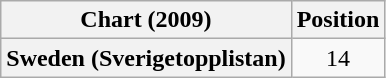<table class="wikitable plainrowheaders" style="text-align:center">
<tr>
<th scope="col">Chart (2009)</th>
<th scope="col">Position</th>
</tr>
<tr>
<th scope="row">Sweden (Sverigetopplistan)</th>
<td>14</td>
</tr>
</table>
